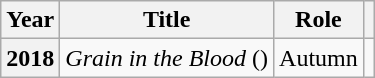<table class="wikitable plainrowheaders">
<tr>
<th scope="col">Year</th>
<th scope="col">Title</th>
<th scope="col">Role</th>
<th scope="col" class="unsortable"></th>
</tr>
<tr>
<th scope="row">2018</th>
<td><em>Grain in the Blood</em> ()</td>
<td>Autumn</td>
<td style="text-align:center"></td>
</tr>
</table>
